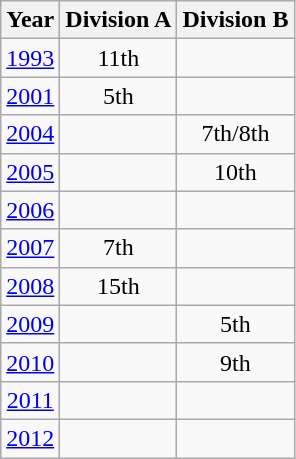<table class="wikitable" style="text-align:center">
<tr>
<th>Year</th>
<th>Division A</th>
<th>Division B</th>
</tr>
<tr>
<td><a href='#'>1993</a></td>
<td>11th</td>
<td></td>
</tr>
<tr>
<td><a href='#'>2001</a></td>
<td>5th</td>
<td></td>
</tr>
<tr>
<td><a href='#'>2004</a></td>
<td></td>
<td>7th/8th</td>
</tr>
<tr>
<td><a href='#'>2005</a></td>
<td></td>
<td>10th</td>
</tr>
<tr>
<td><a href='#'>2006</a></td>
<td></td>
<td></td>
</tr>
<tr>
<td><a href='#'>2007</a></td>
<td>7th</td>
<td></td>
</tr>
<tr>
<td><a href='#'>2008</a></td>
<td>15th</td>
<td></td>
</tr>
<tr>
<td><a href='#'>2009</a></td>
<td></td>
<td>5th</td>
</tr>
<tr>
<td><a href='#'>2010</a></td>
<td></td>
<td>9th</td>
</tr>
<tr>
<td><a href='#'>2011</a></td>
<td></td>
<td></td>
</tr>
<tr>
<td><a href='#'>2012</a></td>
<td></td>
<td></td>
</tr>
</table>
